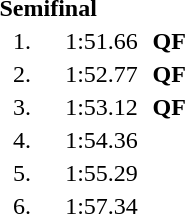<table style="text-align:center">
<tr>
<td colspan=4 align=left><strong>Semifinal</strong></td>
</tr>
<tr>
<td width=30>1.</td>
<td align=left></td>
<td width=60>1:51.66</td>
<td><strong>QF</strong></td>
</tr>
<tr>
<td>2.</td>
<td align=left></td>
<td>1:52.77</td>
<td><strong>QF</strong></td>
</tr>
<tr>
<td>3.</td>
<td align=left></td>
<td>1:53.12</td>
<td><strong>QF</strong></td>
</tr>
<tr>
<td>4.</td>
<td align=left></td>
<td>1:54.36</td>
<td></td>
</tr>
<tr>
<td>5.</td>
<td align=left></td>
<td>1:55.29</td>
<td></td>
</tr>
<tr>
<td>6.</td>
<td align=left></td>
<td>1:57.34</td>
<td></td>
</tr>
</table>
